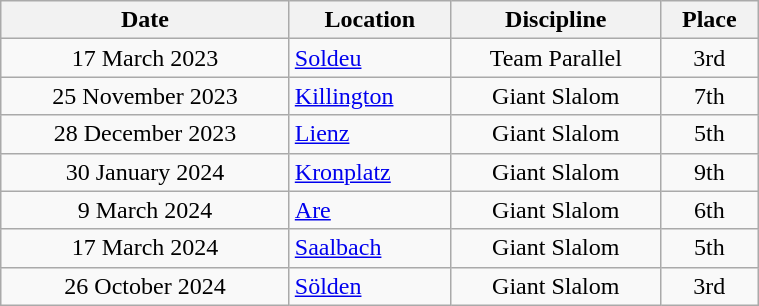<table class="wikitable" width="40%" style="font-size:100%; text-align:center;">
<tr>
<th>Date</th>
<th>Location</th>
<th>Discipline</th>
<th>Place</th>
</tr>
<tr>
<td>17 March 2023</td>
<td align="left"> <a href='#'>Soldeu</a></td>
<td>Team Parallel</td>
<td>3rd</td>
</tr>
<tr>
<td>25 November 2023</td>
<td align="left"> <a href='#'>Killington</a></td>
<td>Giant Slalom</td>
<td>7th</td>
</tr>
<tr>
<td>28 December 2023</td>
<td align="left"> <a href='#'>Lienz</a></td>
<td>Giant Slalom</td>
<td>5th</td>
</tr>
<tr>
<td>30 January 2024</td>
<td align="left"> <a href='#'>Kronplatz</a></td>
<td>Giant Slalom</td>
<td>9th</td>
</tr>
<tr>
<td>9 March 2024</td>
<td align="left"> <a href='#'>Are</a></td>
<td>Giant Slalom</td>
<td>6th</td>
</tr>
<tr>
<td>17 March 2024</td>
<td align="left"> <a href='#'>Saalbach</a></td>
<td>Giant Slalom</td>
<td>5th</td>
</tr>
<tr>
<td>26 October 2024</td>
<td align="left"> <a href='#'>Sölden</a></td>
<td>Giant Slalom</td>
<td>3rd</td>
</tr>
</table>
